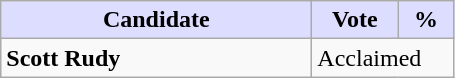<table class="wikitable">
<tr>
<th style="background:#ddf; width:200px;">Candidate</th>
<th style="background:#ddf; width:50px;">Vote</th>
<th style="background:#ddf; width:30px;">%</th>
</tr>
<tr>
<td><strong>Scott Rudy</strong></td>
<td colspan="2">Acclaimed</td>
</tr>
</table>
